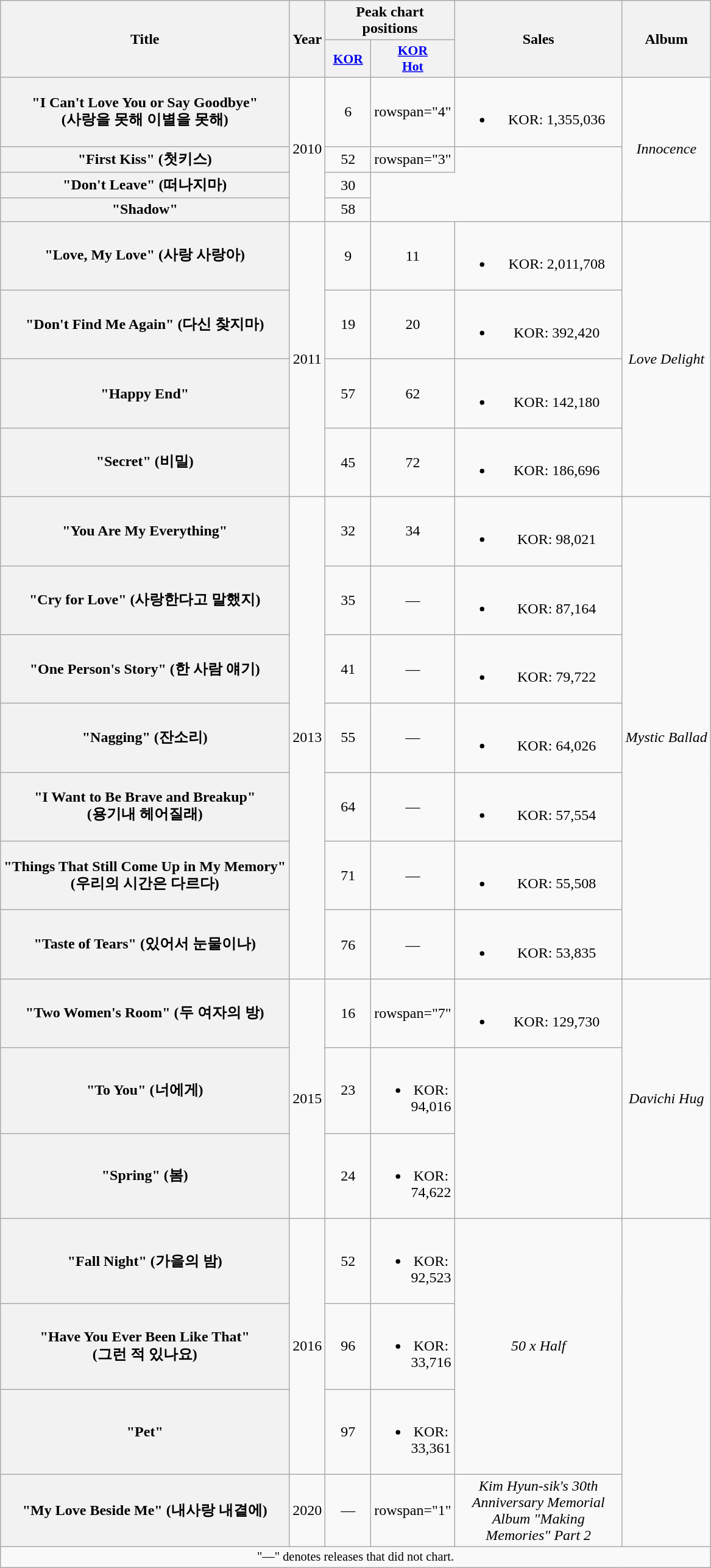<table class="wikitable plainrowheaders" style="text-align:center;">
<tr>
<th scope="col" rowspan="2">Title</th>
<th scope="col" rowspan="2">Year</th>
<th scope="col" colspan="2">Peak chart<br>positions</th>
<th scope="col" rowspan="2" style="width:11em;">Sales</th>
<th scope="col" rowspan="2">Album</th>
</tr>
<tr>
<th scope="col" style="width:3em;font-size:90%;"><a href='#'>KOR</a><br></th>
<th scope="col" style="width:3em;font-size:90%;"><a href='#'>KOR<br>Hot</a><br></th>
</tr>
<tr>
<th scope="row">"I Can't Love You or Say Goodbye" <br> (사랑을 못해 이별을 못해)</th>
<td rowspan="4">2010</td>
<td>6</td>
<td>rowspan="4" </td>
<td><br><ul><li>KOR: 1,355,036</li></ul></td>
<td rowspan="4"><em>Innocence</em></td>
</tr>
<tr>
<th scope="row">"First Kiss" (첫키스)</th>
<td>52</td>
<td>rowspan="3" </td>
</tr>
<tr>
<th scope="row">"Don't Leave" (떠나지마)<br></th>
<td>30</td>
</tr>
<tr>
<th scope="row">"Shadow"</th>
<td>58</td>
</tr>
<tr>
<th scope="row">"Love, My Love" (사랑 사랑아)</th>
<td rowspan="4">2011</td>
<td>9</td>
<td>11</td>
<td><br><ul><li>KOR: 2,011,708</li></ul></td>
<td rowspan="4"><em>Love Delight</em></td>
</tr>
<tr>
<th scope="row">"Don't Find Me Again" (다신 찾지마)</th>
<td>19</td>
<td>20</td>
<td><br><ul><li>KOR: 392,420</li></ul></td>
</tr>
<tr>
<th scope="row">"Happy End"</th>
<td>57</td>
<td>62</td>
<td><br><ul><li>KOR: 142,180</li></ul></td>
</tr>
<tr>
<th scope="row">"Secret" (비밀)</th>
<td>45</td>
<td>72</td>
<td><br><ul><li>KOR: 186,696</li></ul></td>
</tr>
<tr>
<th scope="row">"You Are My Everything"</th>
<td rowspan="7">2013</td>
<td>32</td>
<td>34</td>
<td><br><ul><li>KOR: 98,021</li></ul></td>
<td rowspan="7"><em>Mystic Ballad</em></td>
</tr>
<tr>
<th scope="row">"Cry for Love" (사랑한다고 말했지)</th>
<td>35</td>
<td>—</td>
<td><br><ul><li>KOR: 87,164</li></ul></td>
</tr>
<tr>
<th scope="row">"One Person's Story" (한 사람 얘기)</th>
<td>41</td>
<td>—</td>
<td><br><ul><li>KOR: 79,722</li></ul></td>
</tr>
<tr>
<th scope="row">"Nagging" (잔소리)</th>
<td>55</td>
<td>—</td>
<td><br><ul><li>KOR: 64,026</li></ul></td>
</tr>
<tr>
<th scope="row">"I Want to Be Brave and Breakup" <br> (용기내 헤어질래)</th>
<td>64</td>
<td>—</td>
<td><br><ul><li>KOR: 57,554</li></ul></td>
</tr>
<tr>
<th scope="row">"Things That Still Come Up in My Memory" <br> (우리의 시간은 다르다)</th>
<td>71</td>
<td>—</td>
<td><br><ul><li>KOR: 55,508</li></ul></td>
</tr>
<tr>
<th scope="row">"Taste of Tears" (있어서 눈물이나)</th>
<td>76</td>
<td>—</td>
<td><br><ul><li>KOR: 53,835</li></ul></td>
</tr>
<tr>
<th scope="row">"Two Women's Room" (두 여자의 방)</th>
<td rowspan="3">2015</td>
<td>16</td>
<td>rowspan="7" </td>
<td><br><ul><li>KOR: 129,730</li></ul></td>
<td rowspan="3"><em>Davichi Hug</em></td>
</tr>
<tr>
<th scope="row">"To You" (너에게)</th>
<td>23</td>
<td><br><ul><li>KOR: 94,016</li></ul></td>
</tr>
<tr>
<th scope="row">"Spring" (봄)</th>
<td>24</td>
<td><br><ul><li>KOR: 74,622</li></ul></td>
</tr>
<tr>
<th scope="row">"Fall Night" (가을의 밤)</th>
<td rowspan="3">2016</td>
<td>52</td>
<td><br><ul><li>KOR: 92,523</li></ul></td>
<td rowspan="3"><em>50 x Half</em></td>
</tr>
<tr>
<th scope="row">"Have You Ever Been Like That"<br>(그런 적 있나요)</th>
<td>96</td>
<td><br><ul><li>KOR: 33,716</li></ul></td>
</tr>
<tr>
<th scope="row">"Pet"</th>
<td>97</td>
<td><br><ul><li>KOR: 33,361</li></ul></td>
</tr>
<tr>
<th scope="row">"My Love Beside Me" (내사랑 내곁에)</th>
<td>2020</td>
<td>—</td>
<td>rowspan="1" </td>
<td><em>Kim Hyun-sik's 30th Anniversary Memorial <br> Album "Making Memories" Part 2</em></td>
</tr>
<tr>
<td colspan="6" style="font-size:85%;">"—" denotes releases that did not chart.</td>
</tr>
</table>
